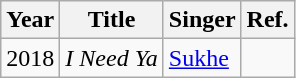<table class="wikitable">
<tr>
<th>Year</th>
<th>Title</th>
<th>Singer</th>
<th>Ref.</th>
</tr>
<tr>
<td>2018</td>
<td><em>I Need Ya</em></td>
<td><a href='#'>Sukhe</a></td>
<td></td>
</tr>
</table>
